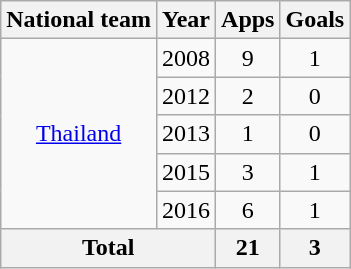<table class="wikitable" style="text-align:center">
<tr>
<th>National team</th>
<th>Year</th>
<th>Apps</th>
<th>Goals</th>
</tr>
<tr>
<td rowspan="5" valign="center"><a href='#'>Thailand</a></td>
<td>2008</td>
<td>9</td>
<td>1</td>
</tr>
<tr>
<td>2012</td>
<td>2</td>
<td>0</td>
</tr>
<tr>
<td>2013</td>
<td>1</td>
<td>0</td>
</tr>
<tr>
<td>2015</td>
<td>3</td>
<td>1</td>
</tr>
<tr>
<td>2016</td>
<td>6</td>
<td>1</td>
</tr>
<tr>
<th colspan="2">Total</th>
<th>21</th>
<th>3</th>
</tr>
</table>
